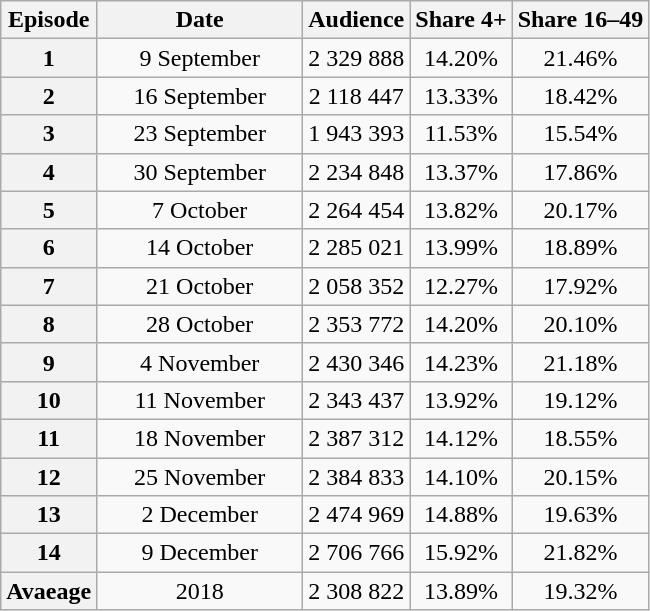<table class="wikitable sortable" style="text-align:center">
<tr>
<th>Episode</th>
<th scope="col" style="width:130px;">Date</th>
<th>Audience</th>
<th>Share 4+</th>
<th>Share 16–49</th>
</tr>
<tr>
<th>1</th>
<td>9 September</td>
<td>2 329 888</td>
<td>14.20%</td>
<td>21.46%</td>
</tr>
<tr>
<th>2</th>
<td>16 September</td>
<td>2 118 447</td>
<td>13.33%</td>
<td>18.42%</td>
</tr>
<tr>
<th>3</th>
<td>23 September</td>
<td>1 943 393</td>
<td>11.53%</td>
<td>15.54%</td>
</tr>
<tr>
<th>4</th>
<td>30 September</td>
<td>2 234 848</td>
<td>13.37%</td>
<td>17.86%</td>
</tr>
<tr>
<th>5</th>
<td>7 October</td>
<td>2 264 454</td>
<td>13.82%</td>
<td>20.17%</td>
</tr>
<tr>
<th>6</th>
<td>14 October</td>
<td>2 285 021</td>
<td>13.99%</td>
<td>18.89%</td>
</tr>
<tr>
<th>7</th>
<td>21 October</td>
<td>2 058 352</td>
<td>12.27%</td>
<td>17.92%</td>
</tr>
<tr>
<th>8</th>
<td>28 October</td>
<td>2 353 772</td>
<td>14.20%</td>
<td>20.10%</td>
</tr>
<tr>
<th>9</th>
<td>4 November</td>
<td>2 430 346</td>
<td>14.23%</td>
<td>21.18%</td>
</tr>
<tr>
<th>10</th>
<td>11 November</td>
<td>2 343 437</td>
<td>13.92%</td>
<td>19.12%</td>
</tr>
<tr>
<th>11</th>
<td>18 November</td>
<td>2 387 312</td>
<td>14.12%</td>
<td>18.55%</td>
</tr>
<tr>
<th>12</th>
<td>25 November</td>
<td>2 384 833</td>
<td>14.10%</td>
<td>20.15%</td>
</tr>
<tr>
<th>13</th>
<td>2 December</td>
<td>2 474 969</td>
<td>14.88%</td>
<td>19.63%</td>
</tr>
<tr>
<th>14</th>
<td>9 December</td>
<td>2 706 766</td>
<td>15.92%</td>
<td>21.82%</td>
</tr>
<tr>
<th>Avaeage</th>
<td>2018</td>
<td>2 308 822</td>
<td>13.89%</td>
<td>19.32%</td>
</tr>
</table>
